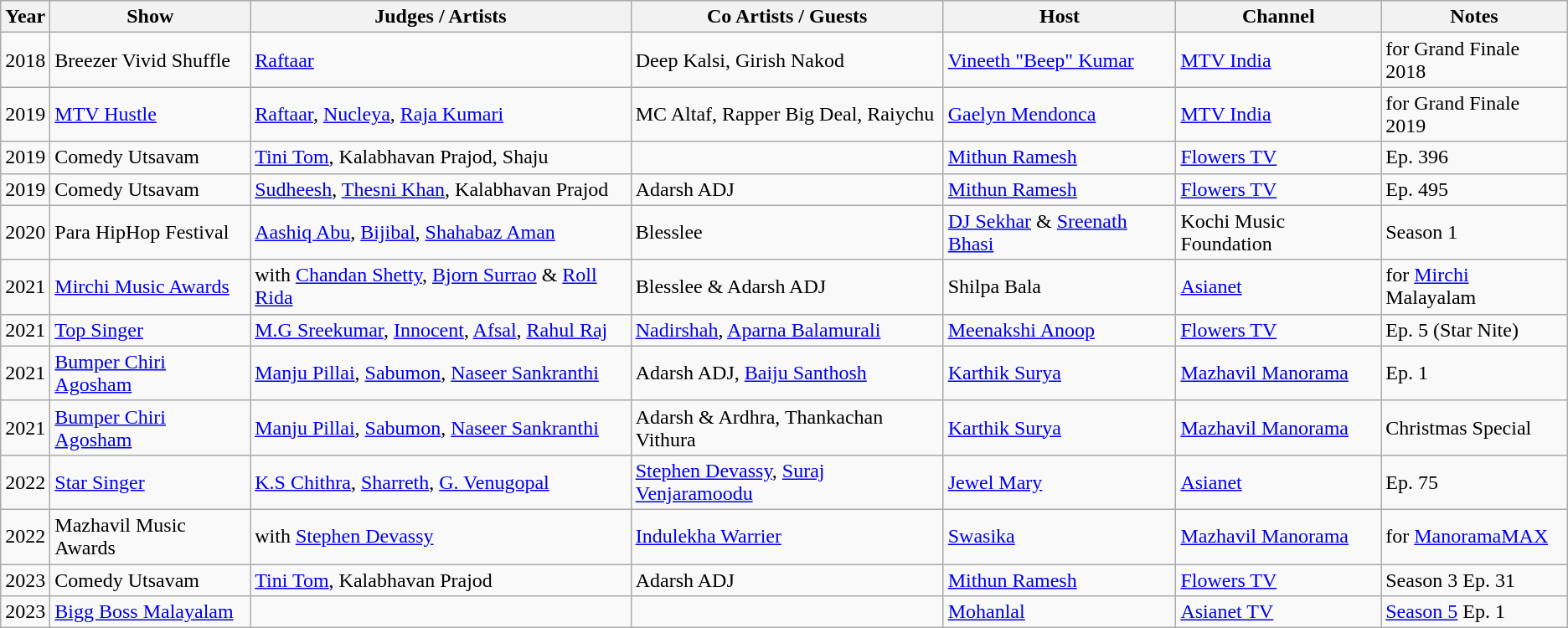<table class="wikitable">
<tr>
<th>Year</th>
<th>Show</th>
<th>Judges / Artists</th>
<th>Co Artists / Guests</th>
<th>Host</th>
<th>Channel</th>
<th>Notes</th>
</tr>
<tr>
<td>2018</td>
<td>Breezer Vivid Shuffle</td>
<td><a href='#'>Raftaar</a></td>
<td>Deep Kalsi, Girish Nakod</td>
<td><a href='#'>Vineeth "Beep" Kumar</a></td>
<td><a href='#'>MTV India</a></td>
<td>for Grand Finale 2018</td>
</tr>
<tr>
<td>2019</td>
<td><a href='#'>MTV Hustle</a></td>
<td><a href='#'>Raftaar</a>, <a href='#'>Nucleya</a>, <a href='#'>Raja Kumari</a></td>
<td>MC Altaf, Rapper Big Deal, Raiychu</td>
<td><a href='#'>Gaelyn Mendonca</a></td>
<td><a href='#'>MTV India</a></td>
<td>for Grand Finale 2019</td>
</tr>
<tr>
<td>2019</td>
<td>Comedy Utsavam</td>
<td><a href='#'>Tini Tom</a>, Kalabhavan Prajod, Shaju</td>
<td></td>
<td><a href='#'>Mithun Ramesh</a></td>
<td><a href='#'>Flowers TV</a></td>
<td>Ep. 396</td>
</tr>
<tr>
<td>2019</td>
<td>Comedy Utsavam</td>
<td><a href='#'>Sudheesh</a>, <a href='#'>Thesni Khan</a>, Kalabhavan Prajod</td>
<td>Adarsh ADJ</td>
<td><a href='#'>Mithun Ramesh</a></td>
<td><a href='#'>Flowers TV</a></td>
<td>Ep. 495</td>
</tr>
<tr>
<td>2020</td>
<td>Para HipHop Festival</td>
<td><a href='#'>Aashiq Abu</a>, <a href='#'>Bijibal</a>, <a href='#'>Shahabaz Aman</a></td>
<td>Blesslee</td>
<td><a href='#'>DJ Sekhar</a> & <a href='#'>Sreenath Bhasi</a></td>
<td>Kochi Music Foundation</td>
<td>Season 1</td>
</tr>
<tr>
<td>2021</td>
<td><a href='#'>Mirchi Music Awards</a></td>
<td>with <a href='#'>Chandan Shetty</a>, <a href='#'>Bjorn Surrao</a> & <a href='#'>Roll Rida</a></td>
<td>Blesslee & Adarsh ADJ</td>
<td>Shilpa Bala</td>
<td><a href='#'>Asianet</a></td>
<td>for <a href='#'>Mirchi</a> Malayalam</td>
</tr>
<tr>
<td>2021</td>
<td><a href='#'>Top Singer</a></td>
<td><a href='#'>M.G Sreekumar</a>, <a href='#'>Innocent</a>, <a href='#'>Afsal</a>, <a href='#'>Rahul Raj</a></td>
<td><a href='#'>Nadirshah</a>, <a href='#'>Aparna Balamurali</a></td>
<td><a href='#'>Meenakshi Anoop</a></td>
<td><a href='#'>Flowers TV</a></td>
<td>Ep. 5 (Star Nite)</td>
</tr>
<tr>
<td>2021</td>
<td><a href='#'>Bumper Chiri Agosham</a></td>
<td><a href='#'>Manju Pillai</a>, <a href='#'>Sabumon</a>, <a href='#'>Naseer Sankranthi</a></td>
<td>Adarsh ADJ, <a href='#'>Baiju Santhosh</a></td>
<td><a href='#'>Karthik Surya</a></td>
<td><a href='#'>Mazhavil Manorama</a></td>
<td>Ep. 1</td>
</tr>
<tr>
<td>2021</td>
<td><a href='#'>Bumper Chiri Agosham</a></td>
<td><a href='#'>Manju Pillai</a>, <a href='#'>Sabumon</a>, <a href='#'>Naseer Sankranthi</a></td>
<td>Adarsh & Ardhra, Thankachan Vithura</td>
<td><a href='#'>Karthik Surya</a></td>
<td><a href='#'>Mazhavil Manorama</a></td>
<td>Christmas Special</td>
</tr>
<tr>
<td>2022</td>
<td><a href='#'>Star Singer</a></td>
<td><a href='#'>K.S Chithra</a>, <a href='#'>Sharreth</a>, <a href='#'>G. Venugopal</a></td>
<td><a href='#'>Stephen Devassy</a>, <a href='#'>Suraj Venjaramoodu</a></td>
<td><a href='#'>Jewel Mary</a></td>
<td><a href='#'>Asianet</a></td>
<td>Ep. 75</td>
</tr>
<tr>
<td>2022</td>
<td>Mazhavil Music Awards</td>
<td>with <a href='#'>Stephen Devassy</a></td>
<td><a href='#'>Indulekha Warrier</a></td>
<td><a href='#'>Swasika</a></td>
<td><a href='#'>Mazhavil Manorama</a></td>
<td>for <a href='#'>ManoramaMAX</a></td>
</tr>
<tr>
<td>2023</td>
<td>Comedy Utsavam</td>
<td><a href='#'>Tini Tom</a>, Kalabhavan Prajod</td>
<td>Adarsh ADJ</td>
<td><a href='#'>Mithun Ramesh</a></td>
<td><a href='#'>Flowers TV</a></td>
<td>Season 3 Ep. 31</td>
</tr>
<tr>
<td>2023</td>
<td><a href='#'>Bigg Boss Malayalam</a></td>
<td></td>
<td></td>
<td><a href='#'>Mohanlal</a></td>
<td><a href='#'>Asianet TV</a></td>
<td><a href='#'>Season 5</a> Ep. 1</td>
</tr>
</table>
